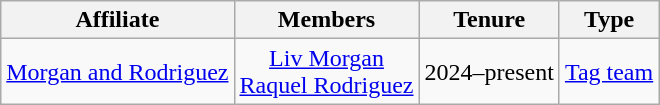<table class="wikitable sortable" style="text-align:center;">
<tr>
<th>Affiliate</th>
<th>Members</th>
<th>Tenure</th>
<th>Type</th>
</tr>
<tr>
<td><a href='#'>Morgan and Rodriguez</a></td>
<td><a href='#'>Liv Morgan</a><br><a href='#'>Raquel Rodriguez</a></td>
<td>2024–present</td>
<td><a href='#'>Tag team</a></td>
</tr>
</table>
